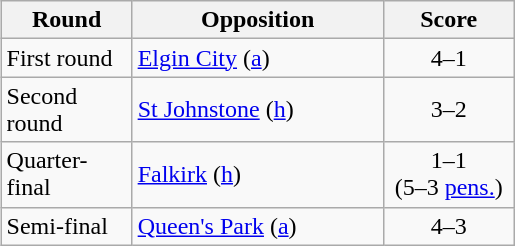<table class="wikitable" style="text-align:left;margin-left:1em;float:right">
<tr>
<th width=80>Round</th>
<th width=160>Opposition</th>
<th width=80>Score</th>
</tr>
<tr>
<td>First round</td>
<td><a href='#'>Elgin City</a> (<a href='#'>a</a>)</td>
<td align=center>4–1</td>
</tr>
<tr>
<td>Second round</td>
<td><a href='#'>St Johnstone</a> (<a href='#'>h</a>)</td>
<td align=center>3–2</td>
</tr>
<tr>
<td>Quarter-final</td>
<td><a href='#'>Falkirk</a> (<a href='#'>h</a>)</td>
<td align=center>1–1 <br>(5–3 <a href='#'>pens.</a>)</td>
</tr>
<tr>
<td>Semi-final</td>
<td><a href='#'>Queen's Park</a> (<a href='#'>a</a>)</td>
<td align=center>4–3</td>
</tr>
</table>
